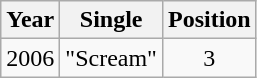<table class="wikitable">
<tr>
<th>Year</th>
<th>Single</th>
<th>Position</th>
</tr>
<tr>
<td>2006</td>
<td>"Scream"</td>
<td align="center">3</td>
</tr>
</table>
